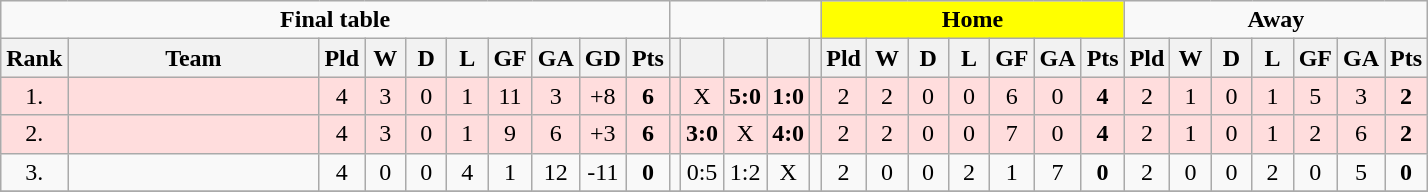<table class="wikitable">
<tr>
<td colspan=10 align=center><strong>Final table</strong></td>
<td colspan=5></td>
<td colspan=7 align=center bgcolor=yellow><strong>Home</strong></td>
<td colspan=7 align=center><strong>Away</strong></td>
</tr>
<tr>
<th bgcolor="#efefef">Rank</th>
<th bgcolor="#efefef" width="160">Team</th>
<th bgcolor="#efefef" width="20">Pld</th>
<th bgcolor="#efefef" width="20">W</th>
<th bgcolor="#efefef" width="20">D</th>
<th bgcolor="#efefef" width="20">L</th>
<th bgcolor="#efefef" width="20">GF</th>
<th bgcolor="#efefef" width="20">GA</th>
<th bgcolor="#efefef" width="20">GD</th>
<th bgcolor="#efefef" width="20">Pts</th>
<th bgcolor="#efefef"></th>
<th bgcolor="#efefef" width="20"></th>
<th bgcolor="#efefef" width="20"></th>
<th bgcolor="#efefef" width="20"></th>
<th bgcolor="#efefef"></th>
<th bgcolor="#efefef" width="20">Pld</th>
<th bgcolor="#efefef" width="20">W</th>
<th bgcolor="#efefef" width="20">D</th>
<th bgcolor="#efefef" width="20">L</th>
<th bgcolor="#efefef" width="20">GF</th>
<th bgcolor="#efefef" width="20">GA</th>
<th bgcolor="#efefef" width="20">Pts</th>
<th bgcolor="#efefef" width="20">Pld</th>
<th bgcolor="#efefef" width="20">W</th>
<th bgcolor="#efefef" width="20">D</th>
<th bgcolor="#efefef" width="20">L</th>
<th bgcolor="#efefef" width="20">GF</th>
<th bgcolor="#efefef" width="20">GA</th>
<th bgcolor="#efefef" width="20">Pts</th>
</tr>
<tr align=center bgcolor=#ffdddd>
<td>1.</td>
<td align=left></td>
<td>4</td>
<td>3</td>
<td>0</td>
<td>1</td>
<td>11</td>
<td>3</td>
<td>+8</td>
<td><strong>6</strong></td>
<td></td>
<td>X</td>
<td><strong>5:0</strong></td>
<td><strong>1:0</strong></td>
<td></td>
<td>2</td>
<td>2</td>
<td>0</td>
<td>0</td>
<td>6</td>
<td>0</td>
<td><strong>4</strong></td>
<td>2</td>
<td>1</td>
<td>0</td>
<td>1</td>
<td>5</td>
<td>3</td>
<td><strong>2</strong></td>
</tr>
<tr align=center bgcolor=#ffdddd>
<td>2.</td>
<td align=left></td>
<td>4</td>
<td>3</td>
<td>0</td>
<td>1</td>
<td>9</td>
<td>6</td>
<td>+3</td>
<td><strong>6</strong></td>
<td></td>
<td><strong>3:0</strong></td>
<td>X</td>
<td><strong>4:0</strong></td>
<td></td>
<td>2</td>
<td>2</td>
<td>0</td>
<td>0</td>
<td>7</td>
<td>0</td>
<td><strong>4</strong></td>
<td>2</td>
<td>1</td>
<td>0</td>
<td>1</td>
<td>2</td>
<td>6</td>
<td><strong>2</strong></td>
</tr>
<tr align=center>
<td>3.</td>
<td align=left></td>
<td>4</td>
<td>0</td>
<td>0</td>
<td>4</td>
<td>1</td>
<td>12</td>
<td>-11</td>
<td><strong>0</strong></td>
<td></td>
<td>0:5</td>
<td>1:2</td>
<td>X</td>
<td></td>
<td>2</td>
<td>0</td>
<td>0</td>
<td>2</td>
<td>1</td>
<td>7</td>
<td><strong>0</strong></td>
<td>2</td>
<td>0</td>
<td>0</td>
<td>2</td>
<td>0</td>
<td>5</td>
<td><strong>0</strong></td>
</tr>
<tr align=center>
</tr>
</table>
